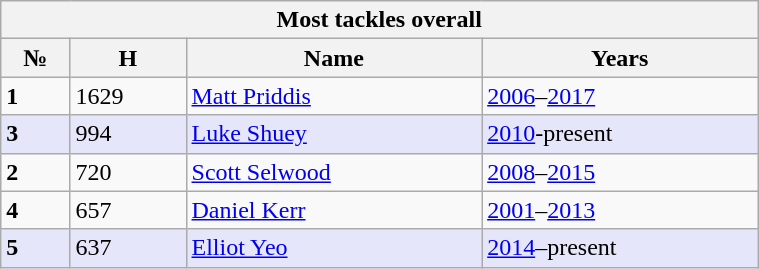<table class="wikitable" style="width:40%;">
<tr>
<th colspan="4">Most tackles overall</th>
</tr>
<tr>
<th>№</th>
<th>H</th>
<th>Name</th>
<th>Years</th>
</tr>
<tr>
<td><strong>1</strong></td>
<td>1629</td>
<td><a href='#'>Matt Priddis</a></td>
<td><a href='#'>2006</a>–<a href='#'>2017</a></td>
</tr>
<tr style="background:lavender;">
<td><strong>3</strong></td>
<td>994</td>
<td><a href='#'>Luke Shuey</a></td>
<td><a href='#'>2010</a>-present</td>
</tr>
<tr>
<td><strong>2</strong></td>
<td>720</td>
<td><a href='#'>Scott Selwood</a></td>
<td><a href='#'>2008</a>–<a href='#'>2015</a></td>
</tr>
<tr>
<td><strong>4</strong></td>
<td>657</td>
<td><a href='#'>Daniel Kerr</a></td>
<td><a href='#'>2001</a>–<a href='#'>2013</a></td>
</tr>
<tr style="background:lavender;">
<td><strong>5</strong></td>
<td>637</td>
<td><a href='#'>Elliot Yeo</a></td>
<td><a href='#'>2014</a>–present</td>
</tr>
</table>
